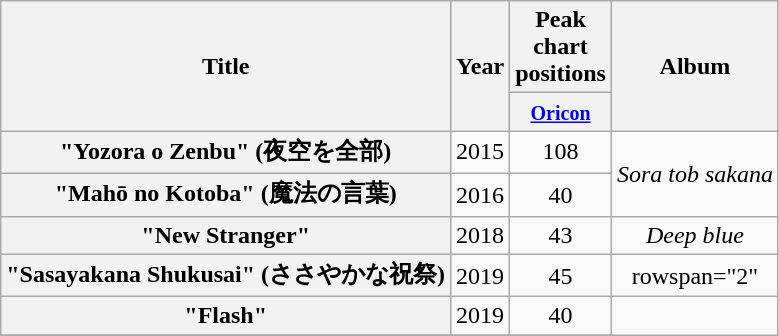<table class="wikitable plainrowheaders" style="text-align:center;">
<tr>
<th scope="col" rowspan="2">Title</th>
<th scope="col" rowspan="2">Year</th>
<th scope="col" colspan="1">Peak <br> chart <br> positions</th>
<th scope="col" rowspan="2">Album</th>
</tr>
<tr>
<th scope="col"><small><a href='#'>Oricon</a></small></th>
</tr>
<tr>
<th scope="row">"Yozora o Zenbu" (夜空を全部)</th>
<td>2015</td>
<td>108</td>
<td rowspan="2"><em>Sora tob sakana</em></td>
</tr>
<tr>
<th scope="row">"Mahō no Kotoba" (魔法の言葉)</th>
<td>2016</td>
<td>40</td>
</tr>
<tr>
<th scope="row">"New Stranger"</th>
<td>2018</td>
<td>43</td>
<td><em>Deep blue</em></td>
</tr>
<tr>
<th scope="row">"Sasayakana Shukusai" (ささやかな祝祭)</th>
<td>2019</td>
<td>45</td>
<td>rowspan="2" </td>
</tr>
<tr>
<th scope="row">"Flash"</th>
<td>2019</td>
<td>40</td>
</tr>
<tr>
</tr>
</table>
